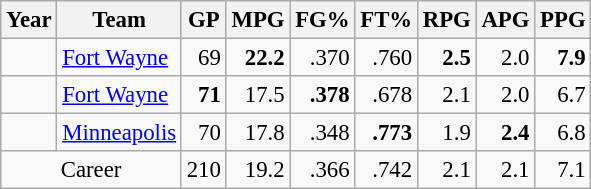<table class="wikitable sortable" style="font-size:95%; text-align:right;">
<tr>
<th>Year</th>
<th>Team</th>
<th>GP</th>
<th>MPG</th>
<th>FG%</th>
<th>FT%</th>
<th>RPG</th>
<th>APG</th>
<th>PPG</th>
</tr>
<tr>
<td style="text-align:left;"></td>
<td style="text-align:left;"><a href='#'>Fort Wayne</a></td>
<td>69</td>
<td><strong>22.2</strong></td>
<td>.370</td>
<td>.760</td>
<td><strong>2.5</strong></td>
<td>2.0</td>
<td><strong>7.9</strong></td>
</tr>
<tr>
<td style="text-align:left;"></td>
<td style="text-align:left;"><a href='#'>Fort Wayne</a></td>
<td><strong>71</strong></td>
<td>17.5</td>
<td><strong>.378</strong></td>
<td>.678</td>
<td>2.1</td>
<td>2.0</td>
<td>6.7</td>
</tr>
<tr>
<td style="text-align:left;"></td>
<td style="text-align:left;"><a href='#'>Minneapolis</a></td>
<td>70</td>
<td>17.8</td>
<td>.348</td>
<td><strong>.773</strong></td>
<td>1.9</td>
<td><strong>2.4</strong></td>
<td>6.8</td>
</tr>
<tr class="sortbottom">
<td style="text-align:center;" colspan="2">Career</td>
<td>210</td>
<td>19.2</td>
<td>.366</td>
<td>.742</td>
<td>2.1</td>
<td>2.1</td>
<td>7.1</td>
</tr>
</table>
